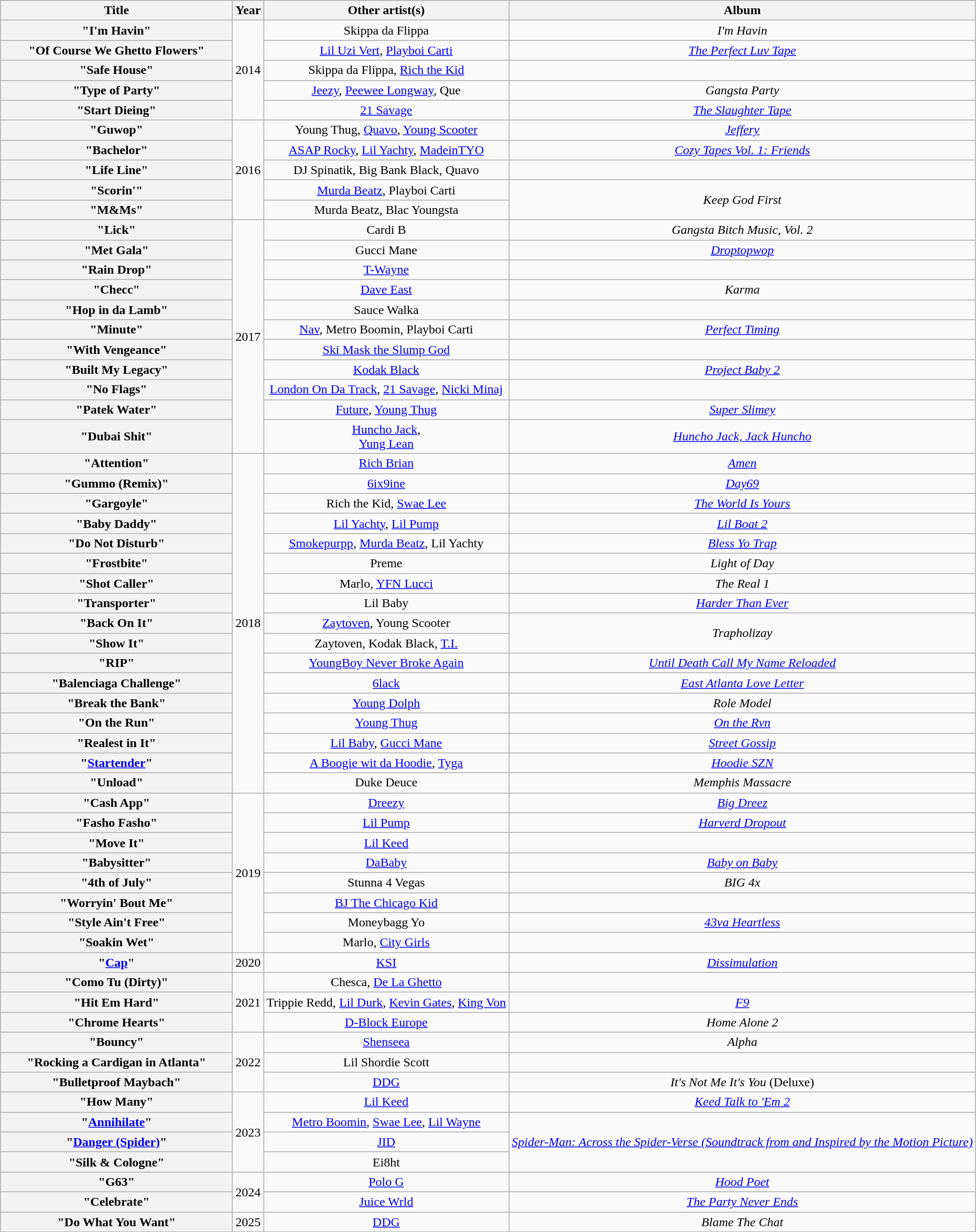<table class="wikitable plainrowheaders" style="text-align:center;">
<tr>
<th scope="col" style="width:18em;">Title</th>
<th scope="col">Year</th>
<th scope="col">Other artist(s)</th>
<th scope="col">Album</th>
</tr>
<tr>
<th scope="row">"I'm Havin"</th>
<td rowspan="5">2014</td>
<td>Skippa da Flippa</td>
<td><em>I'm Havin</em></td>
</tr>
<tr>
<th scope="row">"Of Course We Ghetto Flowers"</th>
<td><a href='#'>Lil Uzi Vert</a>, <a href='#'>Playboi Carti</a></td>
<td><em><a href='#'>The Perfect Luv Tape</a></em></td>
</tr>
<tr>
<th scope="row">"Safe House"</th>
<td>Skippa da Flippa, <a href='#'>Rich the Kid</a></td>
<td></td>
</tr>
<tr>
<th scope="row">"Type of Party"</th>
<td><a href='#'>Jeezy</a>, <a href='#'>Peewee Longway</a>, Que</td>
<td><em>Gangsta Party</em><br></td>
</tr>
<tr>
<th scope="row">"Start Dieing"</th>
<td><a href='#'>21 Savage</a></td>
<td><em><a href='#'>The Slaughter Tape</a></em></td>
</tr>
<tr>
<th scope="row">"Guwop"</th>
<td rowspan="5">2016</td>
<td>Young Thug, <a href='#'>Quavo</a>, <a href='#'>Young Scooter</a></td>
<td><em><a href='#'>Jeffery</a></em></td>
</tr>
<tr>
<th scope="row">"Bachelor"</th>
<td><a href='#'>ASAP Rocky</a>, <a href='#'>Lil Yachty</a>, <a href='#'>MadeinTYO</a></td>
<td><em><a href='#'>Cozy Tapes Vol. 1: Friends</a></em></td>
</tr>
<tr>
<th scope="row">"Life Line"</th>
<td>DJ Spinatik, Big Bank Black, Quavo</td>
<td></td>
</tr>
<tr>
<th scope="row">"Scorin'"</th>
<td><a href='#'>Murda Beatz</a>, Playboi Carti</td>
<td rowspan="2"><em>Keep God First</em></td>
</tr>
<tr>
<th scope="row">"M&Ms"</th>
<td>Murda Beatz, Blac Youngsta</td>
</tr>
<tr>
<th scope="row">"Lick"</th>
<td rowspan="11">2017</td>
<td>Cardi B</td>
<td><em>Gangsta Bitch Music, Vol. 2</em></td>
</tr>
<tr>
<th scope="row">"Met Gala"</th>
<td>Gucci Mane</td>
<td><em><a href='#'>Droptopwop</a></em></td>
</tr>
<tr>
<th scope="row">"Rain Drop"</th>
<td><a href='#'>T-Wayne</a></td>
<td></td>
</tr>
<tr>
<th scope="row">"Checc"</th>
<td><a href='#'>Dave East</a></td>
<td><em>Karma</em></td>
</tr>
<tr>
<th scope="row">"Hop in da Lamb"</th>
<td>Sauce Walka</td>
<td></td>
</tr>
<tr>
<th scope="row">"Minute"</th>
<td><a href='#'>Nav</a>, Metro Boomin, Playboi Carti</td>
<td><em><a href='#'>Perfect Timing</a></em></td>
</tr>
<tr>
<th scope="row">"With Vengeance"</th>
<td><a href='#'>Ski Mask the Slump God</a></td>
<td></td>
</tr>
<tr>
<th scope="row">"Built My Legacy"</th>
<td><a href='#'>Kodak Black</a></td>
<td><em><a href='#'>Project Baby 2</a></em></td>
</tr>
<tr>
<th scope="row">"No Flags"</th>
<td><a href='#'>London On Da Track</a>, <a href='#'>21 Savage</a>, <a href='#'>Nicki Minaj</a></td>
<td></td>
</tr>
<tr>
<th scope="row">"Patek Water"</th>
<td><a href='#'>Future</a>, <a href='#'>Young Thug</a></td>
<td><em><a href='#'>Super Slimey</a></em></td>
</tr>
<tr>
<th scope="row">"Dubai Shit"</th>
<td><a href='#'>Huncho Jack</a>,<br><a href='#'>Yung Lean</a></td>
<td><em><a href='#'>Huncho Jack, Jack Huncho</a></em></td>
</tr>
<tr>
<th scope="row">"Attention"</th>
<td rowspan="17">2018</td>
<td><a href='#'>Rich Brian</a></td>
<td><em><a href='#'>Amen</a></em></td>
</tr>
<tr>
<th scope="row">"Gummo (Remix)"</th>
<td><a href='#'>6ix9ine</a></td>
<td><em><a href='#'>Day69</a></em></td>
</tr>
<tr>
<th scope="row">"Gargoyle"</th>
<td>Rich the Kid, <a href='#'>Swae Lee</a></td>
<td><em><a href='#'>The World Is Yours</a></em></td>
</tr>
<tr>
<th scope="row">"Baby Daddy"</th>
<td><a href='#'>Lil Yachty</a>, <a href='#'>Lil Pump</a></td>
<td><em><a href='#'>Lil Boat 2</a></em></td>
</tr>
<tr>
<th scope="row">"Do Not Disturb"</th>
<td><a href='#'>Smokepurpp</a>, <a href='#'>Murda Beatz</a>, Lil Yachty</td>
<td><em><a href='#'>Bless Yo Trap</a></em></td>
</tr>
<tr>
<th scope="row">"Frostbite"</th>
<td>Preme</td>
<td><em>Light of Day</em></td>
</tr>
<tr>
<th scope="row">"Shot Caller"</th>
<td>Marlo, <a href='#'>YFN Lucci</a></td>
<td><em>The Real 1</em></td>
</tr>
<tr>
<th scope="row">"Transporter"</th>
<td>Lil Baby</td>
<td><em><a href='#'>Harder Than Ever</a></em></td>
</tr>
<tr>
<th scope="row">"Back On It"</th>
<td><a href='#'>Zaytoven</a>, Young Scooter</td>
<td rowspan="2"><em>Trapholizay</em></td>
</tr>
<tr>
<th scope="row">"Show It"</th>
<td>Zaytoven, Kodak Black, <a href='#'>T.I.</a></td>
</tr>
<tr>
<th scope="row">"RIP"</th>
<td><a href='#'>YoungBoy Never Broke Again</a></td>
<td><em><a href='#'>Until Death Call My Name Reloaded</a></em></td>
</tr>
<tr>
<th scope="row">"Balenciaga Challenge"</th>
<td><a href='#'>6lack</a></td>
<td><em><a href='#'>East Atlanta Love Letter</a></em></td>
</tr>
<tr>
<th scope="row">"Break the Bank"</th>
<td><a href='#'>Young Dolph</a></td>
<td><em>Role Model</em></td>
</tr>
<tr>
<th scope="row">"On the Run"</th>
<td><a href='#'>Young Thug</a></td>
<td><em><a href='#'>On the Rvn</a></em></td>
</tr>
<tr>
<th scope="row">"Realest in It"</th>
<td><a href='#'>Lil Baby</a>, <a href='#'>Gucci Mane</a></td>
<td><em><a href='#'>Street Gossip</a></em></td>
</tr>
<tr>
<th scope="row">"<a href='#'>Startender</a>"</th>
<td><a href='#'>A Boogie wit da Hoodie</a>, <a href='#'>Tyga</a></td>
<td><em><a href='#'>Hoodie SZN</a></em></td>
</tr>
<tr>
<th scope="row">"Unload"</th>
<td>Duke Deuce</td>
<td><em>Memphis Massacre</em></td>
</tr>
<tr>
<th scope="row">"Cash App"</th>
<td rowspan="8">2019</td>
<td><a href='#'>Dreezy</a></td>
<td><em><a href='#'>Big Dreez</a></em></td>
</tr>
<tr>
<th scope="row">"Fasho Fasho"</th>
<td><a href='#'>Lil Pump</a></td>
<td><em><a href='#'>Harverd Dropout</a></em></td>
</tr>
<tr>
<th scope="row">"Move It"</th>
<td><a href='#'>Lil Keed</a></td>
<td></td>
</tr>
<tr>
<th scope="row">"Babysitter"</th>
<td><a href='#'>DaBaby</a></td>
<td><em><a href='#'>Baby on Baby</a></em></td>
</tr>
<tr>
<th scope="row">"4th of July"</th>
<td>Stunna 4 Vegas</td>
<td><em>BIG 4x</em></td>
</tr>
<tr>
<th scope="row">"Worryin' Bout Me"</th>
<td><a href='#'>BJ The Chicago Kid</a></td>
<td></td>
</tr>
<tr>
<th scope="row">"Style Ain't Free"</th>
<td>Moneybagg Yo</td>
<td><em><a href='#'>43va Heartless</a></em></td>
</tr>
<tr>
<th scope="row">"Soakin Wet"</th>
<td>Marlo, <a href='#'>City Girls</a></td>
<td></td>
</tr>
<tr>
<th scope="row">"<a href='#'>Cap</a>"</th>
<td>2020</td>
<td><a href='#'>KSI</a></td>
<td><em><a href='#'>Dissimulation</a></em></td>
</tr>
<tr>
<th scope="row">"Como Tu (Dirty)"</th>
<td rowspan="3">2021</td>
<td>Chesca, <a href='#'>De La Ghetto</a></td>
<td></td>
</tr>
<tr>
<th scope="row">"Hit Em Hard"</th>
<td>Trippie Redd, <a href='#'>Lil Durk</a>, <a href='#'>Kevin Gates</a>, <a href='#'>King Von</a></td>
<td><em><a href='#'>F9</a></em></td>
</tr>
<tr>
<th scope="row">"Chrome Hearts"</th>
<td><a href='#'>D-Block Europe</a></td>
<td><em>Home Alone 2</em></td>
</tr>
<tr>
<th scope="row">"Bouncy"</th>
<td rowspan="3">2022</td>
<td><a href='#'>Shenseea</a></td>
<td><em>Alpha</em></td>
</tr>
<tr>
<th scope="row">"Rocking a Cardigan in Atlanta"</th>
<td>Lil Shordie Scott</td>
<td></td>
</tr>
<tr>
<th scope="row">"Bulletproof Maybach"</th>
<td><a href='#'>DDG</a></td>
<td><em>It's Not Me It's You</em> (Deluxe)</td>
</tr>
<tr>
<th scope="row">"How Many"</th>
<td rowspan="4">2023</td>
<td><a href='#'>Lil Keed</a></td>
<td><em><a href='#'>Keed Talk to 'Em 2</a></em></td>
</tr>
<tr>
<th scope="row">"<a href='#'>Annihilate</a>"</th>
<td><a href='#'>Metro Boomin</a>, <a href='#'>Swae Lee</a>, <a href='#'>Lil Wayne</a></td>
<td rowspan="3"><em><a href='#'>Spider-Man: Across the Spider-Verse (Soundtrack from and Inspired by the Motion Picture)</a></em></td>
</tr>
<tr>
<th scope="row">"<a href='#'>Danger (Spider)</a>"</th>
<td><a href='#'>JID</a></td>
</tr>
<tr>
<th scope="row">"Silk & Cologne"</th>
<td>Ei8ht</td>
</tr>
<tr>
<th scope="row">"G63"</th>
<td rowspan="2">2024</td>
<td><a href='#'>Polo G</a></td>
<td><em><a href='#'>Hood Poet</a></em></td>
</tr>
<tr>
<th scope="row">"Celebrate"</th>
<td><a href='#'>Juice Wrld</a></td>
<td><em><a href='#'>The Party Never Ends</a></em></td>
</tr>
<tr>
<th scope="row">"Do What You Want"</th>
<td>2025</td>
<td><a href='#'>DDG</a></td>
<td><em>Blame The Chat</em></td>
</tr>
</table>
